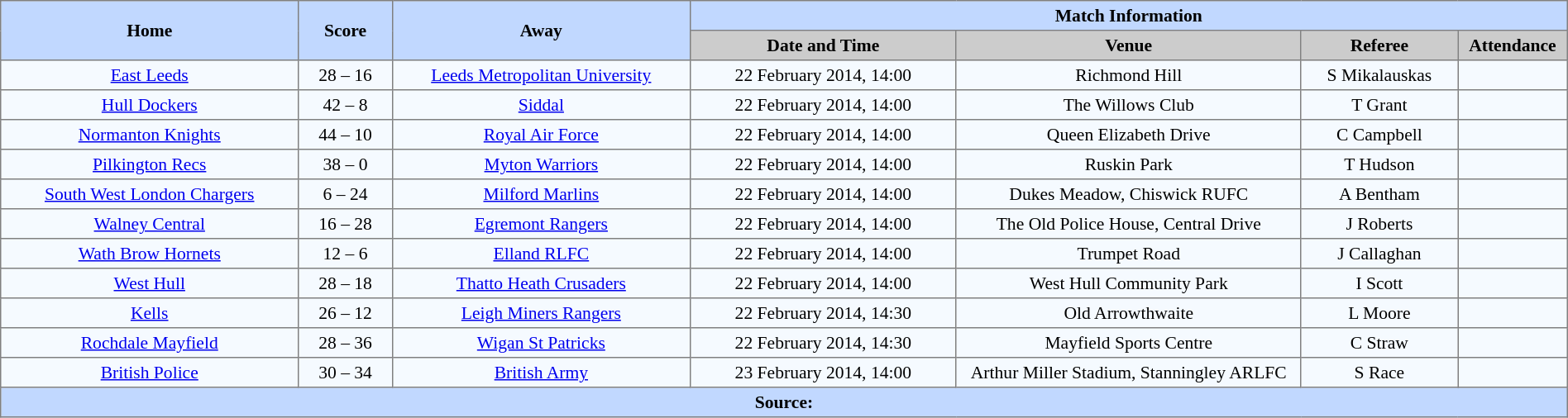<table border=1 style="border-collapse:collapse; font-size:90%; text-align:center;" cellpadding=3 cellspacing=0 width=100%>
<tr bgcolor=#C1D8FF>
<th rowspan=2 width=19%>Home</th>
<th rowspan=2 width=6%>Score</th>
<th rowspan=2 width=19%>Away</th>
<th colspan=6>Match Information</th>
</tr>
<tr bgcolor=#CCCCCC>
<th width=17%>Date and Time</th>
<th width=22%>Venue</th>
<th width=10%>Referee</th>
<th width=7%>Attendance</th>
</tr>
<tr bgcolor=#F5FAFF>
<td><a href='#'>East Leeds</a></td>
<td>28 – 16</td>
<td><a href='#'>Leeds Metropolitan University</a></td>
<td>22 February 2014, 14:00</td>
<td>Richmond Hill</td>
<td>S Mikalauskas</td>
<td></td>
</tr>
<tr bgcolor=#F5FAFF>
<td><a href='#'>Hull Dockers</a></td>
<td>42 – 8</td>
<td><a href='#'>Siddal</a></td>
<td>22 February 2014, 14:00</td>
<td>The Willows Club</td>
<td>T Grant</td>
<td></td>
</tr>
<tr bgcolor=#F5FAFF>
<td><a href='#'>Normanton Knights</a></td>
<td>44 – 10</td>
<td><a href='#'>Royal Air Force</a></td>
<td>22 February 2014, 14:00</td>
<td>Queen Elizabeth Drive</td>
<td>C Campbell</td>
<td></td>
</tr>
<tr bgcolor=#F5FAFF>
<td><a href='#'>Pilkington Recs</a></td>
<td>38 – 0</td>
<td><a href='#'>Myton Warriors</a></td>
<td>22 February 2014, 14:00</td>
<td>Ruskin Park</td>
<td>T Hudson</td>
<td></td>
</tr>
<tr bgcolor=#F5FAFF>
<td><a href='#'>South West London Chargers</a></td>
<td>6 – 24</td>
<td><a href='#'>Milford Marlins</a></td>
<td>22 February 2014, 14:00</td>
<td>Dukes Meadow, Chiswick RUFC</td>
<td>A Bentham</td>
<td></td>
</tr>
<tr bgcolor=#F5FAFF>
<td><a href='#'>Walney Central</a></td>
<td>16 – 28</td>
<td><a href='#'>Egremont Rangers</a></td>
<td>22 February 2014, 14:00</td>
<td>The Old Police House, Central Drive</td>
<td>J Roberts</td>
<td></td>
</tr>
<tr bgcolor=#F5FAFF>
<td><a href='#'>Wath Brow Hornets</a></td>
<td>12 – 6</td>
<td><a href='#'>Elland RLFC</a></td>
<td>22 February 2014, 14:00</td>
<td>Trumpet Road</td>
<td>J Callaghan</td>
<td></td>
</tr>
<tr bgcolor=#F5FAFF>
<td><a href='#'>West Hull</a></td>
<td>28 – 18</td>
<td><a href='#'>Thatto Heath Crusaders</a></td>
<td>22 February 2014, 14:00</td>
<td>West Hull Community Park</td>
<td>I Scott</td>
<td></td>
</tr>
<tr bgcolor=#F5FAFF>
<td><a href='#'>Kells</a></td>
<td>26 – 12</td>
<td><a href='#'>Leigh Miners Rangers</a></td>
<td>22 February 2014, 14:30</td>
<td>Old Arrowthwaite</td>
<td>L Moore</td>
<td></td>
</tr>
<tr bgcolor=#F5FAFF>
<td><a href='#'>Rochdale Mayfield</a></td>
<td>28 – 36</td>
<td><a href='#'>Wigan St Patricks</a></td>
<td>22 February 2014, 14:30</td>
<td>Mayfield Sports Centre</td>
<td>C Straw</td>
<td></td>
</tr>
<tr bgcolor=#F5FAFF>
<td><a href='#'>British Police</a></td>
<td>30 – 34</td>
<td><a href='#'>British Army</a></td>
<td>23 February 2014, 14:00</td>
<td>Arthur Miller Stadium, Stanningley ARLFC</td>
<td>S Race</td>
<td></td>
</tr>
<tr style="background:#c1d8ff;">
<th colspan=12>Source:</th>
</tr>
</table>
